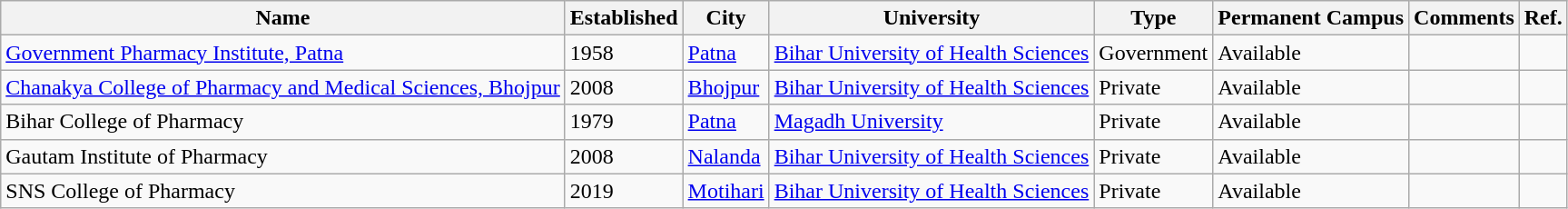<table class="wikitable sortable">
<tr>
<th>Name</th>
<th>Established</th>
<th>City</th>
<th>University</th>
<th>Type</th>
<th>Permanent Campus</th>
<th>Comments</th>
<th>Ref.</th>
</tr>
<tr>
<td><a href='#'>Government Pharmacy Institute, Patna</a></td>
<td>1958</td>
<td><a href='#'>Patna</a></td>
<td><a href='#'>Bihar University of Health Sciences</a></td>
<td>Government</td>
<td>Available</td>
<td></td>
<td></td>
</tr>
<tr>
<td><a href='#'>Chanakya College of Pharmacy and Medical Sciences, Bhojpur</a></td>
<td>2008</td>
<td><a href='#'>Bhojpur</a></td>
<td><a href='#'>Bihar University of Health Sciences</a></td>
<td>Private</td>
<td>Available</td>
<td></td>
<td></td>
</tr>
<tr>
<td>Bihar College of Pharmacy</td>
<td>1979</td>
<td><a href='#'>Patna</a></td>
<td><a href='#'>Magadh University</a></td>
<td>Private</td>
<td>Available</td>
<td></td>
<td></td>
</tr>
<tr>
<td>Gautam Institute of Pharmacy</td>
<td>2008</td>
<td><a href='#'>Nalanda</a></td>
<td><a href='#'>Bihar University of Health Sciences</a></td>
<td>Private</td>
<td>Available</td>
<td></td>
<td></td>
</tr>
<tr>
<td>SNS College of Pharmacy</td>
<td>2019</td>
<td><a href='#'>Motihari</a></td>
<td><a href='#'>Bihar University of Health Sciences</a></td>
<td>Private</td>
<td>Available</td>
<td></td>
<td></td>
</tr>
</table>
